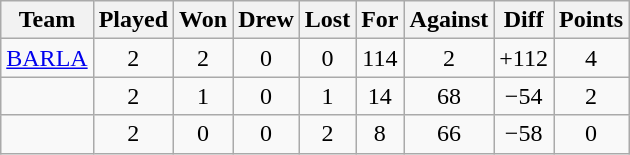<table class="wikitable" style="text-align:center">
<tr>
<th>Team</th>
<th>Played</th>
<th>Won</th>
<th>Drew</th>
<th>Lost</th>
<th>For</th>
<th>Against</th>
<th>Diff</th>
<th>Points</th>
</tr>
<tr>
<td align=left> <a href='#'>BARLA</a></td>
<td>2</td>
<td>2</td>
<td>0</td>
<td>0</td>
<td>114</td>
<td>2</td>
<td>+112</td>
<td>4</td>
</tr>
<tr>
<td align=left></td>
<td>2</td>
<td>1</td>
<td>0</td>
<td>1</td>
<td>14</td>
<td>68</td>
<td>−54</td>
<td>2</td>
</tr>
<tr>
<td align=left></td>
<td>2</td>
<td>0</td>
<td>0</td>
<td>2</td>
<td>8</td>
<td>66</td>
<td>−58</td>
<td>0</td>
</tr>
</table>
